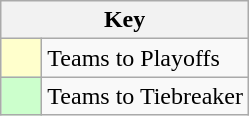<table class="wikitable" style="text-align: center;">
<tr>
<th colspan=2>Key</th>
</tr>
<tr>
<td style="background:#ffffcc; width:20px;"></td>
<td align=left>Teams to Playoffs</td>
</tr>
<tr>
<td style="background:#ccffcc; width:20px;"></td>
<td align=left>Teams to Tiebreaker</td>
</tr>
</table>
